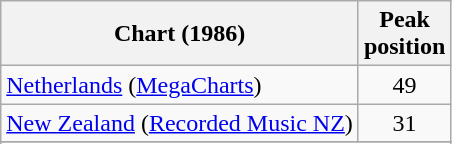<table class="wikitable sortable">
<tr>
<th>Chart (1986)</th>
<th>Peak<br>position</th>
</tr>
<tr>
<td><a href='#'>Netherlands</a> (<a href='#'>MegaCharts</a>)</td>
<td style="text-align:center;">49</td>
</tr>
<tr>
<td><a href='#'>New Zealand</a> (<a href='#'>Recorded Music NZ</a>)</td>
<td style="text-align:center;">31</td>
</tr>
<tr>
</tr>
<tr>
</tr>
</table>
